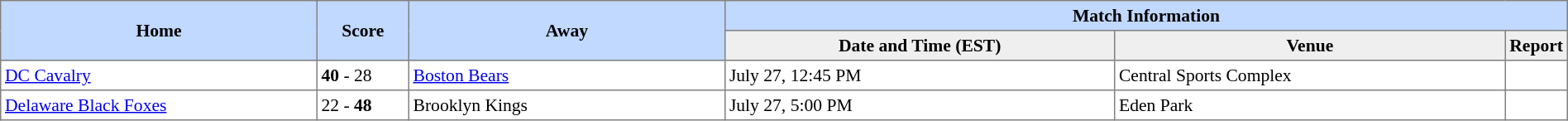<table border="1" cellpadding="3" cellspacing="0" style="border-collapse:collapse; font-size:90%; width:100%">
<tr style="background:#c1d8ff;">
<th rowspan="2" style="width:21%;">Home</th>
<th rowspan="2" style="width:6%;">Score</th>
<th rowspan="2" style="width:21%;">Away</th>
<th colspan="3">Match Information</th>
</tr>
<tr style="background:#efefef;">
<th width="26%">Date and Time (EST)</th>
<th width="26%">Venue</th>
<td><strong>Report</strong></td>
</tr>
<tr>
<td> <a href='#'>DC Cavalry</a></td>
<td><strong>40</strong> - 28</td>
<td> <a href='#'>Boston Bears</a></td>
<td>July 27, 12:45 PM</td>
<td>Central Sports Complex</td>
<td></td>
</tr>
<tr>
<td> <a href='#'>Delaware Black Foxes</a></td>
<td>22 - <strong>48</strong></td>
<td> Brooklyn Kings</td>
<td>July 27, 5:00 PM</td>
<td>Eden Park</td>
<td></td>
</tr>
</table>
